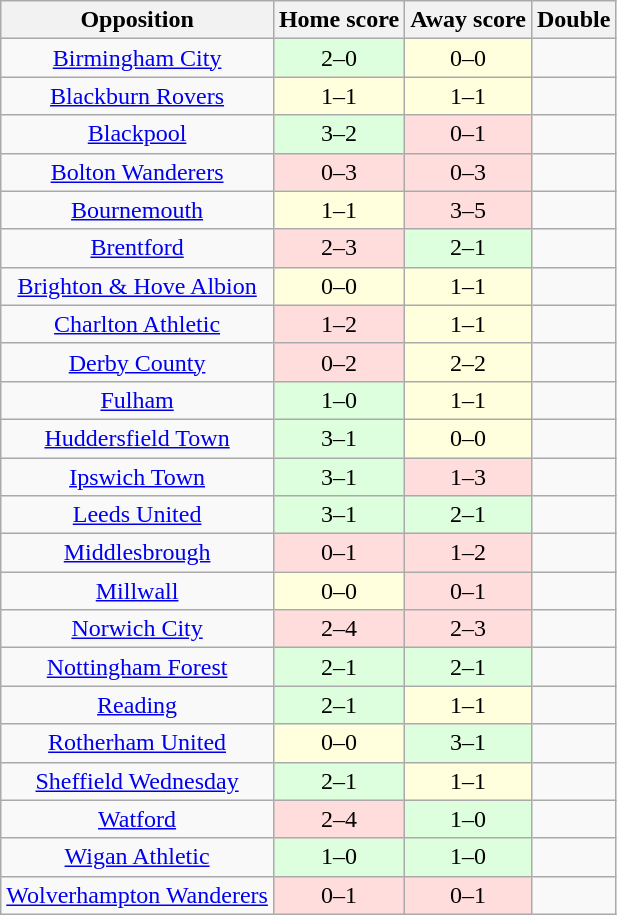<table class="wikitable" style="text-align: center;">
<tr>
<th>Opposition</th>
<th>Home score</th>
<th>Away score</th>
<th>Double</th>
</tr>
<tr>
<td><a href='#'>Birmingham City</a></td>
<td style="background:#dfd;">2–0</td>
<td style="background:#ffd;">0–0</td>
<td></td>
</tr>
<tr>
<td><a href='#'>Blackburn Rovers</a></td>
<td style="background:#ffd;">1–1</td>
<td style="background:#ffd;">1–1</td>
<td></td>
</tr>
<tr>
<td><a href='#'>Blackpool</a></td>
<td style="background:#dfd;">3–2</td>
<td style="background:#fdd;">0–1</td>
<td></td>
</tr>
<tr>
<td><a href='#'>Bolton Wanderers</a></td>
<td style="background:#fdd;">0–3</td>
<td style="background:#fdd;">0–3</td>
<td></td>
</tr>
<tr>
<td><a href='#'>Bournemouth</a></td>
<td style="background:#ffd;">1–1</td>
<td style="background:#fdd;">3–5</td>
<td></td>
</tr>
<tr>
<td><a href='#'>Brentford</a></td>
<td style="background:#fdd;">2–3</td>
<td style="background:#dfd;">2–1</td>
<td></td>
</tr>
<tr>
<td><a href='#'>Brighton & Hove Albion</a></td>
<td style="background:#ffd;">0–0</td>
<td style="background:#ffd;">1–1</td>
<td></td>
</tr>
<tr>
<td><a href='#'>Charlton Athletic</a></td>
<td style="background:#fdd;">1–2</td>
<td style="background:#ffd;">1–1</td>
<td></td>
</tr>
<tr>
<td><a href='#'>Derby County</a></td>
<td style="background:#fdd;">0–2</td>
<td style="background:#ffd;">2–2</td>
<td></td>
</tr>
<tr>
<td><a href='#'>Fulham</a></td>
<td style="background:#dfd;">1–0</td>
<td style="background:#ffd;">1–1</td>
<td></td>
</tr>
<tr>
<td><a href='#'>Huddersfield Town</a></td>
<td style="background:#dfd;">3–1</td>
<td style="background:#ffd;">0–0</td>
<td></td>
</tr>
<tr>
<td><a href='#'>Ipswich Town</a></td>
<td style="background:#dfd;">3–1</td>
<td style="background:#fdd;">1–3</td>
<td></td>
</tr>
<tr>
<td><a href='#'>Leeds United</a></td>
<td style="background:#dfd;">3–1</td>
<td style="background:#dfd;">2–1</td>
<td></td>
</tr>
<tr>
<td><a href='#'>Middlesbrough</a></td>
<td style="background:#fdd;">0–1</td>
<td style="background:#fdd;">1–2</td>
<td></td>
</tr>
<tr>
<td><a href='#'>Millwall</a></td>
<td style="background:#ffd;">0–0</td>
<td style="background:#fdd;">0–1</td>
<td></td>
</tr>
<tr>
<td><a href='#'>Norwich City</a></td>
<td style="background:#fdd;">2–4</td>
<td style="background:#fdd;">2–3</td>
<td></td>
</tr>
<tr>
<td><a href='#'>Nottingham Forest</a></td>
<td style="background:#dfd;">2–1</td>
<td style="background:#dfd;">2–1</td>
<td></td>
</tr>
<tr>
<td><a href='#'>Reading</a></td>
<td style="background:#dfd;">2–1</td>
<td style="background:#ffd;">1–1</td>
<td></td>
</tr>
<tr>
<td><a href='#'>Rotherham United</a></td>
<td style="background:#ffd;">0–0</td>
<td style="background:#dfd;">3–1</td>
<td></td>
</tr>
<tr>
<td><a href='#'>Sheffield Wednesday</a></td>
<td style="background:#dfd;">2–1</td>
<td style="background:#ffd;">1–1</td>
<td></td>
</tr>
<tr>
<td><a href='#'>Watford</a></td>
<td style="background:#fdd;">2–4</td>
<td style="background:#dfd;">1–0</td>
<td></td>
</tr>
<tr>
<td><a href='#'>Wigan Athletic</a></td>
<td style="background:#dfd;">1–0</td>
<td style="background:#dfd;">1–0</td>
<td></td>
</tr>
<tr>
<td><a href='#'>Wolverhampton Wanderers</a></td>
<td style="background:#fdd;">0–1</td>
<td style="background:#fdd;">0–1</td>
<td></td>
</tr>
</table>
